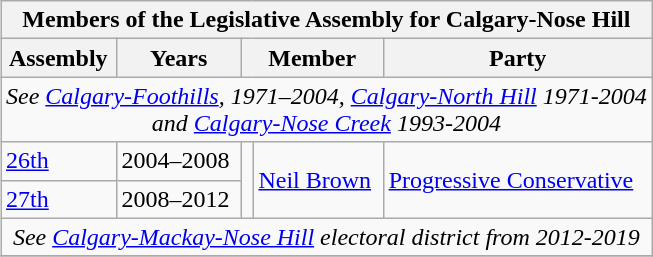<table class="wikitable" align=right>
<tr>
<th colspan=5>Members of the Legislative Assembly for Calgary-Nose Hill</th>
</tr>
<tr>
<th>Assembly</th>
<th>Years</th>
<th colspan="2">Member</th>
<th>Party</th>
</tr>
<tr>
<td align="center" colspan=5><em>See <a href='#'>Calgary-Foothills</a>, 1971–2004, <a href='#'>Calgary-North Hill</a> 1971-2004<br>and <a href='#'>Calgary-Nose Creek</a> 1993-2004</em></td>
</tr>
<tr>
<td><a href='#'>26th</a></td>
<td>2004–2008</td>
<td rowspan=2 ></td>
<td rowspan=2><a href='#'>Neil Brown</a></td>
<td rowspan=2><a href='#'>Progressive Conservative</a></td>
</tr>
<tr>
<td><a href='#'>27th</a></td>
<td>2008–2012</td>
</tr>
<tr>
<td align="center" colspan=5><em>See <a href='#'>Calgary-Mackay-Nose Hill</a> electoral district from 2012-2019</em></td>
</tr>
<tr>
</tr>
</table>
